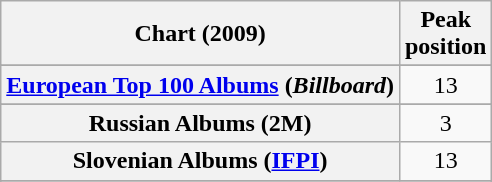<table class="wikitable sortable plainrowheaders" style="text-align:center">
<tr>
<th scope="col">Chart (2009)</th>
<th scope="col">Peak<br>position</th>
</tr>
<tr>
</tr>
<tr>
</tr>
<tr>
</tr>
<tr>
</tr>
<tr>
</tr>
<tr>
</tr>
<tr>
</tr>
<tr>
</tr>
<tr>
</tr>
<tr>
<th scope="row"><a href='#'>European Top 100 Albums</a> (<em>Billboard</em>)</th>
<td>13</td>
</tr>
<tr>
</tr>
<tr>
</tr>
<tr>
</tr>
<tr>
</tr>
<tr>
</tr>
<tr>
</tr>
<tr>
</tr>
<tr>
</tr>
<tr>
</tr>
<tr>
<th scope="row">Russian Albums (2M)</th>
<td>3</td>
</tr>
<tr>
<th scope="row">Slovenian Albums (<a href='#'>IFPI</a>)</th>
<td style="text-align:center;">13</td>
</tr>
<tr>
</tr>
<tr>
</tr>
<tr>
</tr>
<tr>
</tr>
<tr>
</tr>
</table>
